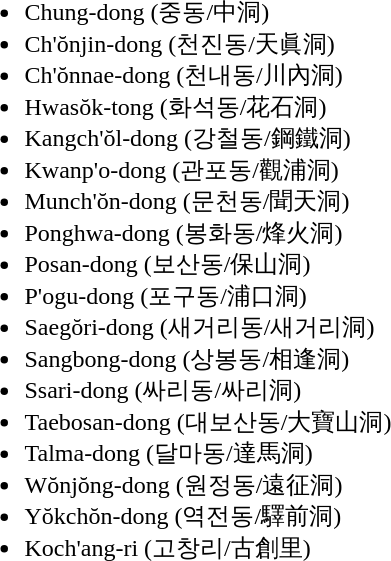<table>
<tr>
<td valign="top"><br><ul><li>Chung-dong (중동/中洞)</li><li>Ch'ŏnjin-dong (천진동/天眞洞)</li><li>Ch'ŏnnae-dong (천내동/川內洞)</li><li>Hwasŏk-tong (화석동/花石洞)</li><li>Kangch'ŏl-dong (강철동/鋼鐵洞)</li><li>Kwanp'o-dong (관포동/觀浦洞)</li><li>Munch'ŏn-dong (문천동/聞天洞)</li><li>Ponghwa-dong (봉화동/烽火洞)</li><li>Posan-dong (보산동/保山洞)</li><li>P'ogu-dong (포구동/浦口洞)</li><li>Saegŏri-dong (새거리동/새거리洞)</li><li>Sangbong-dong (상봉동/相逢洞)</li><li>Ssari-dong (싸리동/싸리洞)</li><li>Taebosan-dong (대보산동/大寶山洞)</li><li>Talma-dong (달마동/達馬洞)</li><li>Wŏnjŏng-dong (원정동/遠征洞)</li><li>Yŏkchŏn-dong (역전동/驛前洞)</li><li>Koch'ang-ri (고창리/古創里)</li></ul></td>
</tr>
</table>
